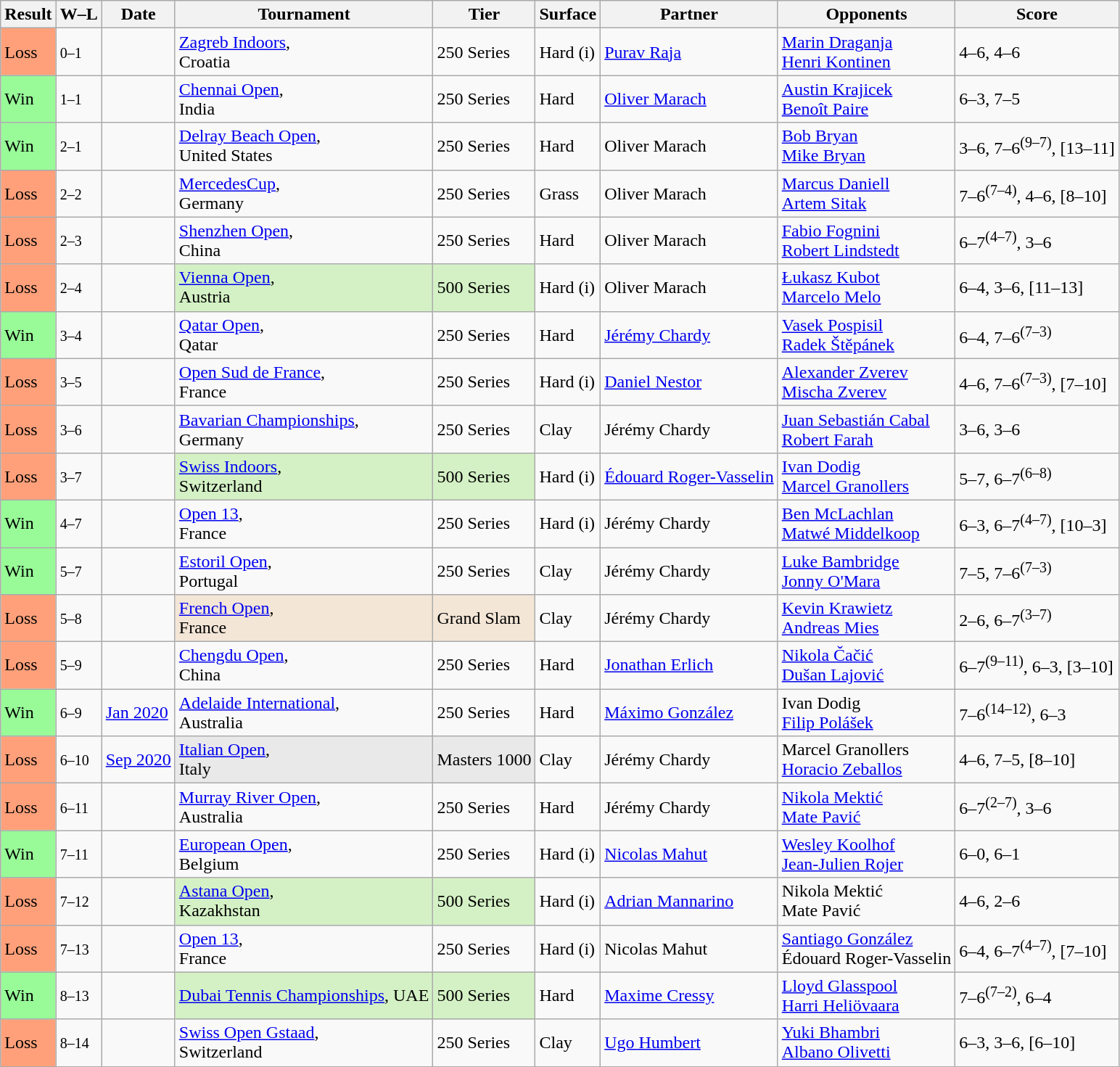<table class="sortable wikitable">
<tr>
<th>Result</th>
<th class="unsortable">W–L</th>
<th>Date</th>
<th>Tournament</th>
<th>Tier</th>
<th>Surface</th>
<th>Partner</th>
<th>Opponents</th>
<th class="unsortable">Score</th>
</tr>
<tr>
<td bgcolor=FFA07A>Loss</td>
<td><small>0–1</small></td>
<td><a href='#'></a></td>
<td><a href='#'>Zagreb Indoors</a>,<br>Croatia</td>
<td>250 Series</td>
<td>Hard (i)</td>
<td> <a href='#'>Purav Raja</a></td>
<td> <a href='#'>Marin Draganja</a><br> <a href='#'>Henri Kontinen</a></td>
<td>4–6, 4–6</td>
</tr>
<tr>
<td bgcolor=98FB98>Win</td>
<td><small>1–1</small></td>
<td><a href='#'></a></td>
<td><a href='#'>Chennai Open</a>,<br>India</td>
<td>250 Series</td>
<td>Hard</td>
<td> <a href='#'>Oliver Marach</a></td>
<td> <a href='#'>Austin Krajicek</a><br> <a href='#'>Benoît Paire</a></td>
<td>6–3, 7–5</td>
</tr>
<tr>
<td bgcolor=98FB98>Win</td>
<td><small>2–1</small></td>
<td><a href='#'></a></td>
<td><a href='#'>Delray Beach Open</a>,<br>United States</td>
<td>250 Series</td>
<td>Hard</td>
<td> Oliver Marach</td>
<td> <a href='#'>Bob Bryan</a><br> <a href='#'>Mike Bryan</a></td>
<td>3–6, 7–6<sup>(9–7)</sup>, [13–11]</td>
</tr>
<tr>
<td bgcolor=FFA07A>Loss</td>
<td><small>2–2</small></td>
<td><a href='#'></a></td>
<td><a href='#'>MercedesCup</a>,<br>Germany</td>
<td>250 Series</td>
<td>Grass</td>
<td> Oliver Marach</td>
<td> <a href='#'>Marcus Daniell</a><br> <a href='#'>Artem Sitak</a></td>
<td>7–6<sup>(7–4)</sup>, 4–6, [8–10]</td>
</tr>
<tr>
<td bgcolor=FFA07A>Loss</td>
<td><small>2–3</small></td>
<td><a href='#'></a></td>
<td><a href='#'>Shenzhen Open</a>,<br>China</td>
<td>250 Series</td>
<td>Hard</td>
<td> Oliver Marach</td>
<td> <a href='#'>Fabio Fognini</a><br> <a href='#'>Robert Lindstedt</a></td>
<td>6–7<sup>(4–7)</sup>, 3–6</td>
</tr>
<tr>
<td bgcolor=FFA07A>Loss</td>
<td><small>2–4</small></td>
<td><a href='#'></a></td>
<td style="background:#D4F1C5;"><a href='#'>Vienna Open</a>,<br>Austria</td>
<td style="background:#D4F1C5;">500 Series</td>
<td>Hard (i)</td>
<td> Oliver Marach</td>
<td> <a href='#'>Łukasz Kubot</a><br> <a href='#'>Marcelo Melo</a></td>
<td>6–4, 3–6, [11–13]</td>
</tr>
<tr>
<td bgcolor=98FB98>Win</td>
<td><small>3–4</small></td>
<td><a href='#'></a></td>
<td><a href='#'>Qatar Open</a>,<br>Qatar</td>
<td>250 Series</td>
<td>Hard</td>
<td> <a href='#'>Jérémy Chardy</a></td>
<td> <a href='#'>Vasek Pospisil</a><br> <a href='#'>Radek Štěpánek</a></td>
<td>6–4, 7–6<sup>(7–3)</sup></td>
</tr>
<tr>
<td bgcolor=FFA07A>Loss</td>
<td><small>3–5</small></td>
<td><a href='#'></a></td>
<td><a href='#'>Open Sud de France</a>,<br>France</td>
<td>250 Series</td>
<td>Hard (i)</td>
<td> <a href='#'>Daniel Nestor</a></td>
<td> <a href='#'>Alexander Zverev</a><br> <a href='#'>Mischa Zverev</a></td>
<td>4–6, 7–6<sup>(7–3)</sup>, [7–10]</td>
</tr>
<tr>
<td bgcolor=FFA07A>Loss</td>
<td><small>3–6</small></td>
<td><a href='#'></a></td>
<td><a href='#'>Bavarian Championships</a>,<br>Germany</td>
<td>250 Series</td>
<td>Clay</td>
<td> Jérémy Chardy</td>
<td> <a href='#'>Juan Sebastián Cabal</a><br> <a href='#'>Robert Farah</a></td>
<td>3–6, 3–6</td>
</tr>
<tr>
<td bgcolor=FFA07A>Loss</td>
<td><small>3–7</small></td>
<td><a href='#'></a></td>
<td style="background:#D4F1C5;"><a href='#'>Swiss Indoors</a>,<br>Switzerland</td>
<td style="background:#D4F1C5;">500 Series</td>
<td>Hard (i)</td>
<td> <a href='#'>Édouard Roger-Vasselin</a></td>
<td> <a href='#'>Ivan Dodig</a><br> <a href='#'>Marcel Granollers</a></td>
<td>5–7, 6–7<sup>(6–8)</sup></td>
</tr>
<tr>
<td bgcolor=98FB98>Win</td>
<td><small>4–7</small></td>
<td><a href='#'></a></td>
<td><a href='#'>Open 13</a>,<br>France</td>
<td>250 Series</td>
<td>Hard (i)</td>
<td> Jérémy Chardy</td>
<td> <a href='#'>Ben McLachlan</a><br> <a href='#'>Matwé Middelkoop</a></td>
<td>6–3, 6–7<sup>(4–7)</sup>, [10–3]</td>
</tr>
<tr>
<td bgcolor=98FB98>Win</td>
<td><small>5–7</small></td>
<td><a href='#'></a></td>
<td><a href='#'>Estoril Open</a>,<br>Portugal</td>
<td>250 Series</td>
<td>Clay</td>
<td> Jérémy Chardy</td>
<td> <a href='#'>Luke Bambridge</a><br> <a href='#'>Jonny O'Mara</a></td>
<td>7–5, 7–6<sup>(7–3)</sup></td>
</tr>
<tr>
<td bgcolor=FFA07A>Loss</td>
<td><small>5–8</small></td>
<td><a href='#'></a></td>
<td style="background:#F3E6D7;"><a href='#'>French Open</a>,<br>France</td>
<td style="background:#F3E6D7;">Grand Slam</td>
<td>Clay</td>
<td> Jérémy Chardy</td>
<td> <a href='#'>Kevin Krawietz</a><br> <a href='#'>Andreas Mies</a></td>
<td>2–6, 6–7<sup>(3–7)</sup></td>
</tr>
<tr>
<td bgcolor=FFA07A>Loss</td>
<td><small>5–9</small></td>
<td><a href='#'></a></td>
<td><a href='#'>Chengdu Open</a>,<br>China</td>
<td>250 Series</td>
<td>Hard</td>
<td> <a href='#'>Jonathan Erlich</a></td>
<td> <a href='#'>Nikola Čačić</a><br> <a href='#'>Dušan Lajović</a></td>
<td>6–7<sup>(9–11)</sup>, 6–3, [3–10]</td>
</tr>
<tr>
<td bgcolor=98FB98>Win</td>
<td><small>6–9</small></td>
<td><a href='#'>Jan 2020</a></td>
<td><a href='#'>Adelaide International</a>,<br>Australia</td>
<td>250 Series</td>
<td>Hard</td>
<td> <a href='#'>Máximo González</a></td>
<td> Ivan Dodig<br>  <a href='#'>Filip Polášek</a></td>
<td>7–6<sup>(14–12)</sup>, 6–3</td>
</tr>
<tr>
<td bgcolor=FFA07A>Loss</td>
<td><small>6–10</small></td>
<td><a href='#'>Sep 2020</a></td>
<td style="background:#E9E9E9;"><a href='#'>Italian Open</a>,<br>Italy</td>
<td style="background:#E9E9E9;">Masters 1000</td>
<td>Clay</td>
<td> Jérémy Chardy</td>
<td> Marcel Granollers<br> <a href='#'>Horacio Zeballos</a></td>
<td>4–6, 7–5, [8–10]</td>
</tr>
<tr>
<td bgcolor=FFA07A>Loss</td>
<td><small>6–11</small></td>
<td><a href='#'></a></td>
<td><a href='#'>Murray River Open</a>,<br>Australia</td>
<td>250 Series</td>
<td>Hard</td>
<td> Jérémy Chardy</td>
<td> <a href='#'>Nikola Mektić</a><br> <a href='#'>Mate Pavić</a></td>
<td>6–7<sup>(2–7)</sup>, 3–6</td>
</tr>
<tr>
<td bgcolor=98FB98>Win</td>
<td><small>7–11</small></td>
<td><a href='#'></a></td>
<td><a href='#'>European Open</a>,<br>Belgium</td>
<td>250 Series</td>
<td>Hard (i)</td>
<td> <a href='#'>Nicolas Mahut</a></td>
<td> <a href='#'>Wesley Koolhof</a><br> <a href='#'>Jean-Julien Rojer</a></td>
<td>6–0, 6–1</td>
</tr>
<tr>
<td bgcolor=FFA07A>Loss</td>
<td><small>7–12</small></td>
<td><a href='#'></a></td>
<td style="background:#D4F1C5;"><a href='#'>Astana Open</a>,<br>Kazakhstan</td>
<td style="background:#D4F1C5;">500 Series</td>
<td>Hard (i)</td>
<td> <a href='#'>Adrian Mannarino</a></td>
<td> Nikola Mektić<br> Mate Pavić</td>
<td>4–6, 2–6</td>
</tr>
<tr>
<td bgcolor=FFA07A>Loss</td>
<td><small>7–13</small></td>
<td><a href='#'></a></td>
<td><a href='#'>Open 13</a>,<br>France</td>
<td>250 Series</td>
<td>Hard (i)</td>
<td> Nicolas Mahut</td>
<td> <a href='#'>Santiago González</a> <br>  Édouard Roger-Vasselin</td>
<td>6–4, 6–7<sup>(4–7)</sup>, [7–10]</td>
</tr>
<tr>
<td bgcolor=98FB98>Win</td>
<td><small>8–13</small></td>
<td><a href='#'></a></td>
<td style="background:#D4F1C5;"><a href='#'>Dubai Tennis Championships</a>, UAE</td>
<td style="background:#D4F1C5;">500 Series</td>
<td>Hard</td>
<td> <a href='#'>Maxime Cressy</a></td>
<td> <a href='#'>Lloyd Glasspool</a><br> <a href='#'>Harri Heliövaara</a></td>
<td>7–6<sup>(7–2)</sup>, 6–4</td>
</tr>
<tr>
<td bgcolor=FFA07A>Loss</td>
<td><small>8–14</small></td>
<td><a href='#'></a></td>
<td><a href='#'>Swiss Open Gstaad</a>, <br> Switzerland</td>
<td>250 Series</td>
<td>Clay</td>
<td> <a href='#'>Ugo Humbert</a></td>
<td> <a href='#'>Yuki Bhambri</a> <br> <a href='#'>Albano Olivetti</a></td>
<td>6–3, 3–6, [6–10]</td>
</tr>
</table>
